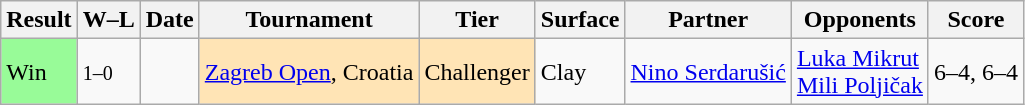<table class="wikitable">
<tr>
<th>Result</th>
<th class="unsortable">W–L</th>
<th>Date</th>
<th>Tournament</th>
<th>Tier</th>
<th>Surface</th>
<th>Partner</th>
<th>Opponents</th>
<th class="unsortable">Score</th>
</tr>
<tr>
<td bgcolor=98fb98>Win</td>
<td><small>1–0</small></td>
<td><a href='#'></a></td>
<td style="background:moccasin;"><a href='#'>Zagreb Open</a>, Croatia</td>
<td style="background:moccasin;">Challenger</td>
<td>Clay</td>
<td> <a href='#'>Nino Serdarušić</a></td>
<td> <a href='#'>Luka Mikrut</a><br> <a href='#'>Mili Poljičak</a></td>
<td>6–4, 6–4</td>
</tr>
</table>
